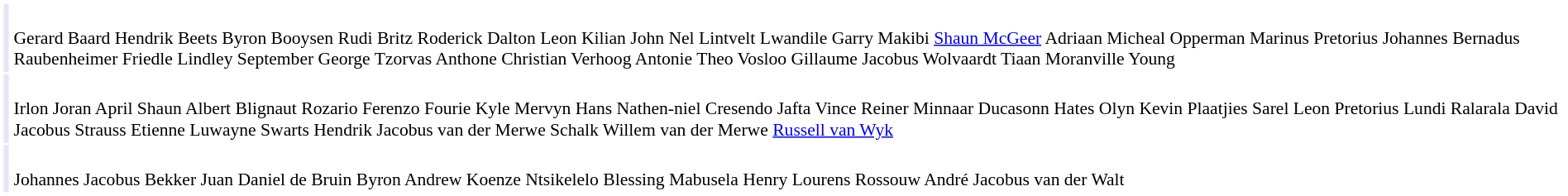<table cellpadding="2" style="border: 1px solid white; font-size:90%;">
<tr>
<td colspan="2" align="right" bgcolor="lavender"></td>
<td align="left"><br>Gerard Baard
Hendrik Beets
Byron Booysen
Rudi Britz
Roderick Dalton
Leon Kilian
John Nel Lintvelt
Lwandile Garry Makibi
<a href='#'>Shaun McGeer</a>
Adriaan Micheal Opperman
Marinus Pretorius
Johannes Bernadus Raubenheimer
Friedle Lindley September
George Tzorvas
Anthone Christian Verhoog
Antonie Theo Vosloo
Gillaume Jacobus Wolvaardt
Tiaan Moranville Young</td>
</tr>
<tr>
<td colspan="2" align="right" bgcolor="lavender"></td>
<td align="left"><br>Irlon Joran April
Shaun Albert Blignaut
Rozario Ferenzo Fourie
Kyle Mervyn Hans
Nathen-niel Cresendo Jafta
Vince Reiner Minnaar
Ducasonn Hates Olyn
Kevin Plaatjies
Sarel Leon Pretorius
Lundi Ralarala
David Jacobus Strauss
Etienne Luwayne Swarts
Hendrik Jacobus van der Merwe
Schalk Willem van der Merwe
<a href='#'>Russell van Wyk</a></td>
</tr>
<tr>
<td colspan="2" align="right" bgcolor="lavender"></td>
<td align="left"><br>Johannes Jacobus Bekker
Juan Daniel de Bruin
Byron Andrew Koenze
Ntsikelelo Blessing Mabusela
Henry Lourens Rossouw
André Jacobus van der Walt</td>
</tr>
</table>
